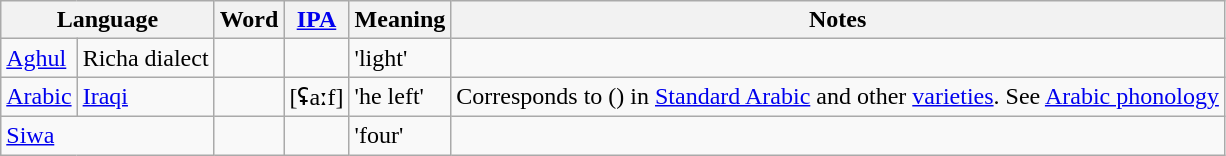<table class="wikitable">
<tr>
<th colspan="2">Language</th>
<th>Word</th>
<th><a href='#'>IPA</a></th>
<th>Meaning</th>
<th>Notes</th>
</tr>
<tr>
<td><a href='#'>Aghul</a></td>
<td>Richa dialect</td>
<td></td>
<td></td>
<td>'light'</td>
<td></td>
</tr>
<tr>
<td><a href='#'>Arabic</a></td>
<td><a href='#'>Iraqi</a></td>
<td></td>
<td>[ʢaːf]</td>
<td>'he left'</td>
<td>Corresponds to  () in <a href='#'>Standard Arabic</a> and other <a href='#'>varieties</a>. See <a href='#'>Arabic phonology</a></td>
</tr>
<tr>
<td colspan="2"><a href='#'>Siwa</a></td>
<td></td>
<td></td>
<td>'four'</td>
<td></td>
</tr>
</table>
